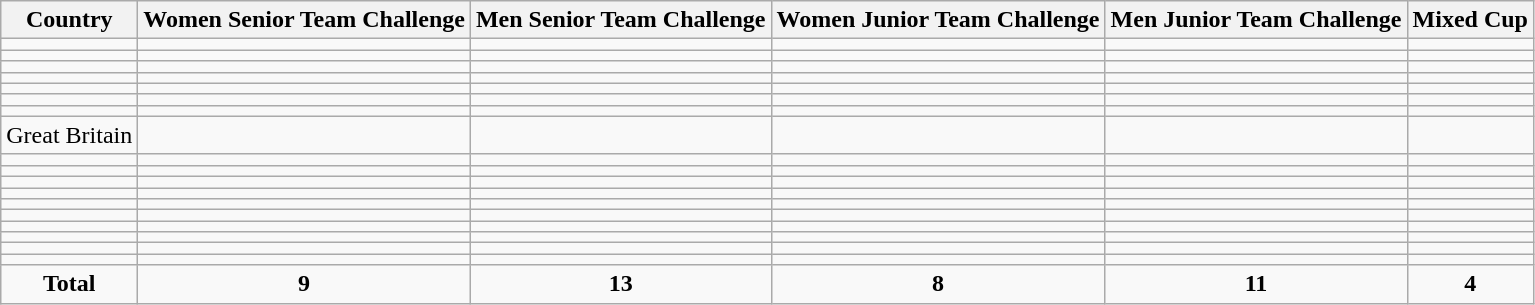<table class="wikitable">
<tr>
<th>Country</th>
<th>Women Senior Team Challenge</th>
<th>Men Senior Team Challenge</th>
<th>Women Junior Team Challenge</th>
<th>Men Junior Team Challenge</th>
<th>Mixed Cup</th>
</tr>
<tr>
<td></td>
<td></td>
<td></td>
<td></td>
<td></td>
<td></td>
</tr>
<tr>
<td></td>
<td></td>
<td></td>
<td></td>
<td></td>
<td></td>
</tr>
<tr>
<td></td>
<td></td>
<td></td>
<td></td>
<td></td>
<td></td>
</tr>
<tr>
<td></td>
<td></td>
<td></td>
<td></td>
<td></td>
<td></td>
</tr>
<tr>
<td></td>
<td></td>
<td></td>
<td></td>
<td></td>
<td></td>
</tr>
<tr>
<td></td>
<td></td>
<td></td>
<td></td>
<td></td>
<td></td>
</tr>
<tr>
<td></td>
<td></td>
<td></td>
<td></td>
<td></td>
<td></td>
</tr>
<tr>
<td> Great Britain</td>
<td></td>
<td></td>
<td></td>
<td></td>
<td></td>
</tr>
<tr>
<td></td>
<td></td>
<td></td>
<td></td>
<td></td>
<td></td>
</tr>
<tr>
<td></td>
<td></td>
<td></td>
<td></td>
<td></td>
<td></td>
</tr>
<tr>
<td></td>
<td></td>
<td></td>
<td></td>
<td></td>
<td></td>
</tr>
<tr>
<td></td>
<td></td>
<td></td>
<td></td>
<td></td>
<td></td>
</tr>
<tr>
<td></td>
<td></td>
<td></td>
<td></td>
<td></td>
<td></td>
</tr>
<tr>
<td></td>
<td></td>
<td></td>
<td></td>
<td></td>
<td></td>
</tr>
<tr>
<td></td>
<td></td>
<td></td>
<td></td>
<td></td>
<td></td>
</tr>
<tr>
<td></td>
<td></td>
<td></td>
<td></td>
<td></td>
<td></td>
</tr>
<tr>
<td></td>
<td></td>
<td></td>
<td></td>
<td></td>
<td></td>
</tr>
<tr>
<td></td>
<td></td>
<td></td>
<td></td>
<td></td>
<td></td>
</tr>
<tr>
<td style="text-align: center;"><strong>Total</strong></td>
<td style="text-align: center;"><strong>9</strong></td>
<td style="text-align: center;"><strong>13</strong></td>
<td style="text-align: center;"><strong>8</strong></td>
<td style="text-align: center;"><strong>11</strong></td>
<td style="text-align: center;"><strong>4</strong></td>
</tr>
</table>
